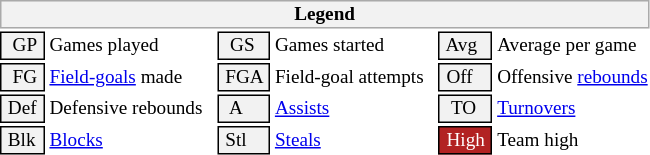<table class="toccolours" style="font-size: 80%; white-space: nowrap;">
<tr>
<th colspan="6" style="background-color: #F2F2F2; border: 1px solid #AAAAAA;">Legend</th>
</tr>
<tr>
<td style="background-color: #F2F2F2; border: 1px solid black;">  GP </td>
<td>Games played</td>
<td style="background-color: #F2F2F2; border: 1px solid black">  GS </td>
<td>Games started</td>
<td style="background-color: #F2F2F2; border: 1px solid black"> Avg </td>
<td>Average per game</td>
</tr>
<tr>
<td style="background-color: #F2F2F2; border: 1px solid black">  FG </td>
<td style="padding-right: 8px"><a href='#'>Field-goals</a> made</td>
<td style="background-color: #F2F2F2; border: 1px solid black"> FGA </td>
<td style="padding-right: 8px">Field-goal attempts</td>
<td style="background-color: #F2F2F2; border: 1px solid black;"> Off </td>
<td>Offensive <a href='#'>rebounds</a></td>
</tr>
<tr>
<td style="background-color: #F2F2F2; border: 1px solid black;"> Def </td>
<td style="padding-right: 8px">Defensive rebounds</td>
<td style="background-color: #F2F2F2; border: 1px solid black">  A </td>
<td style="padding-right: 8px"><a href='#'>Assists</a></td>
<td style="background-color: #F2F2F2; border: 1px solid black">  TO</td>
<td><a href='#'>Turnovers</a></td>
</tr>
<tr>
<td style="background-color: #F2F2F2; border: 1px solid black;"> Blk </td>
<td><a href='#'>Blocks</a></td>
<td style="background-color: #F2F2F2; border: 1px solid black"> Stl </td>
<td><a href='#'>Steals</a></td>
<td style="background:#B22222; color:#ffffff; border: 1px solid black"> High </td>
<td>Team high</td>
</tr>
<tr>
</tr>
</table>
